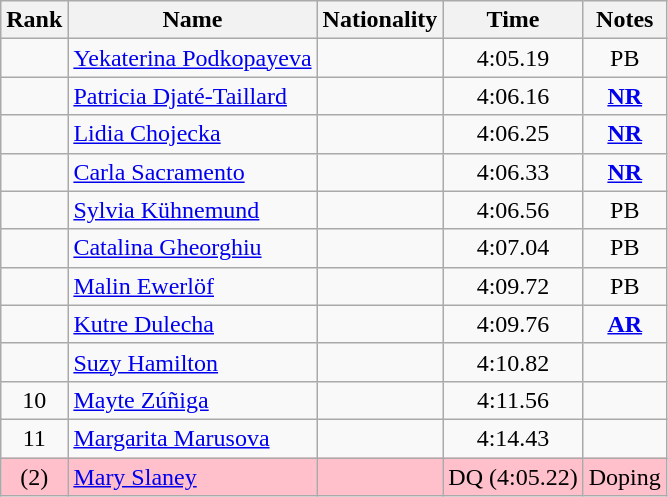<table class="wikitable sortable" style="text-align:center">
<tr>
<th>Rank</th>
<th>Name</th>
<th>Nationality</th>
<th>Time</th>
<th>Notes</th>
</tr>
<tr>
<td></td>
<td align="left"><a href='#'>Yekaterina Podkopayeva</a></td>
<td align=left></td>
<td>4:05.19</td>
<td>PB</td>
</tr>
<tr>
<td></td>
<td align="left"><a href='#'>Patricia Djaté-Taillard</a></td>
<td align=left></td>
<td>4:06.16</td>
<td><strong><a href='#'>NR</a></strong></td>
</tr>
<tr>
<td></td>
<td align="left"><a href='#'>Lidia Chojecka</a></td>
<td align=left></td>
<td>4:06.25</td>
<td><strong><a href='#'>NR</a></strong></td>
</tr>
<tr>
<td></td>
<td align="left"><a href='#'>Carla Sacramento</a></td>
<td align=left></td>
<td>4:06.33</td>
<td><strong><a href='#'>NR</a></strong></td>
</tr>
<tr>
<td></td>
<td align="left"><a href='#'>Sylvia Kühnemund</a></td>
<td align=left></td>
<td>4:06.56</td>
<td>PB</td>
</tr>
<tr>
<td></td>
<td align="left"><a href='#'>Catalina Gheorghiu</a></td>
<td align=left></td>
<td>4:07.04</td>
<td>PB</td>
</tr>
<tr>
<td></td>
<td align="left"><a href='#'>Malin Ewerlöf</a></td>
<td align=left></td>
<td>4:09.72</td>
<td>PB</td>
</tr>
<tr>
<td></td>
<td align="left"><a href='#'>Kutre Dulecha</a></td>
<td align=left></td>
<td>4:09.76</td>
<td><strong><a href='#'>AR</a></strong></td>
</tr>
<tr>
<td></td>
<td align="left"><a href='#'>Suzy Hamilton</a></td>
<td align=left></td>
<td>4:10.82</td>
<td></td>
</tr>
<tr>
<td>10</td>
<td align="left"><a href='#'>Mayte Zúñiga</a></td>
<td align=left></td>
<td>4:11.56</td>
<td></td>
</tr>
<tr>
<td>11</td>
<td align="left"><a href='#'>Margarita Marusova</a></td>
<td align=left></td>
<td>4:14.43</td>
<td></td>
</tr>
<tr bgcolor=pink>
<td>(2) </td>
<td align="left"><a href='#'>Mary Slaney</a></td>
<td align=left></td>
<td>DQ (4:05.22)</td>
<td>Doping</td>
</tr>
</table>
